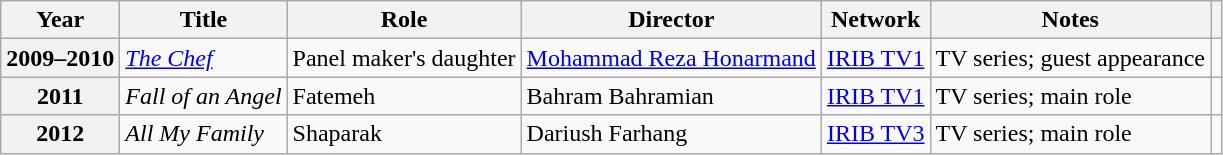<table class="wikitable plainrowheaders sortable" style="font-size:100%">
<tr>
<th scope="col">Year</th>
<th scope="col">Title</th>
<th scope="col">Role</th>
<th scope="col">Director</th>
<th scope="col">Network</th>
<th class="unsortable" scope="col">Notes</th>
<th class="unsortable" scope="col"></th>
</tr>
<tr>
<th scope="row">2009–2010</th>
<td><em><a href='#'>The Chef</a></em></td>
<td>Panel maker's daughter</td>
<td><a href='#'>Mohammad Reza Honarmand</a></td>
<td><a href='#'>IRIB TV1</a></td>
<td>TV series; guest appearance</td>
<td></td>
</tr>
<tr>
<th scope="row">2011</th>
<td><em>Fall of an Angel</em></td>
<td>Fatemeh</td>
<td>Bahram Bahramian</td>
<td><a href='#'>IRIB TV1</a></td>
<td>TV series; main role</td>
<td></td>
</tr>
<tr>
<th scope="row">2012</th>
<td><em>All My Family</em></td>
<td>Shaparak</td>
<td>Dariush Farhang</td>
<td><a href='#'>IRIB TV3</a></td>
<td>TV series; main role</td>
<td></td>
</tr>
</table>
